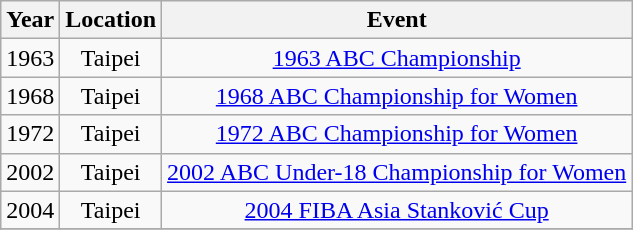<table class="wikitable sortable" style="text-align:center">
<tr>
<th>Year</th>
<th>Location</th>
<th>Event</th>
</tr>
<tr>
<td>1963</td>
<td>Taipei</td>
<td><a href='#'>1963 ABC Championship</a></td>
</tr>
<tr>
<td>1968</td>
<td>Taipei</td>
<td><a href='#'>1968 ABC Championship for Women</a></td>
</tr>
<tr>
<td>1972</td>
<td>Taipei</td>
<td><a href='#'>1972 ABC Championship for Women</a></td>
</tr>
<tr>
<td>2002</td>
<td>Taipei</td>
<td><a href='#'>2002 ABC Under-18 Championship for Women</a></td>
</tr>
<tr>
<td>2004</td>
<td>Taipei</td>
<td><a href='#'>2004 FIBA Asia Stanković Cup</a></td>
</tr>
<tr>
</tr>
</table>
